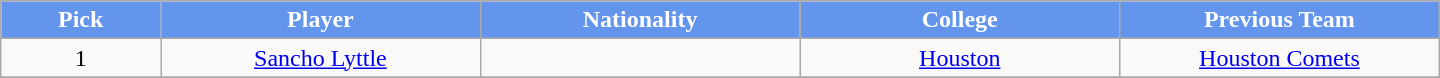<table class="wikitable" style="text-align:center; width:60em">
<tr>
<th style="background:#6495ED; color:white;" width="5%">Pick</th>
<th style="background:#6495ED; color:white;" width="10%">Player</th>
<th style="background:#6495ED; color:white;" width="10%">Nationality</th>
<th style="background:#6495ED; color:white;" width="10%">College</th>
<th style="background:#6495ED; color:white;" width="10%">Previous Team</th>
</tr>
<tr>
<td>1</td>
<td><a href='#'>Sancho Lyttle</a></td>
<td></td>
<td><a href='#'>Houston</a></td>
<td><a href='#'>Houston Comets</a></td>
</tr>
<tr>
</tr>
</table>
